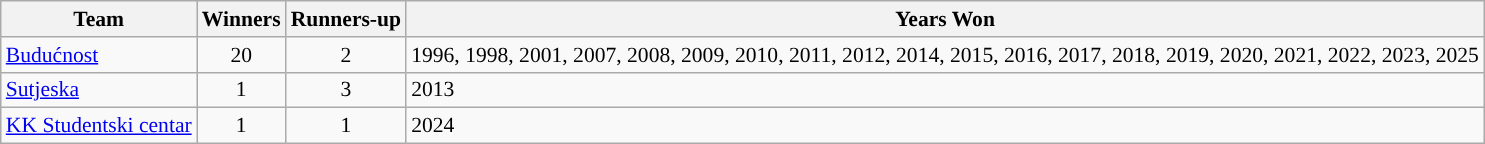<table class="wikitable" style="font-size:90%">
<tr>
<th>Team</th>
<th>Winners</th>
<th>Runners-up</th>
<th>Years Won</th>
</tr>
<tr>
<td><a href='#'>Budućnost</a></td>
<td align="center">20</td>
<td align="center">2</td>
<td>1996, 1998, 2001, 2007, 2008, 2009, 2010, 2011, 2012, 2014, 2015, 2016, 2017, 2018, 2019, 2020, 2021, 2022, 2023, 2025</td>
</tr>
<tr>
<td><a href='#'>Sutjeska</a></td>
<td align="center">1</td>
<td align="center">3</td>
<td>2013</td>
</tr>
<tr>
<td><a href='#'>KK Studentski centar</a></td>
<td align="center">1</td>
<td align="center">1</td>
<td>2024</td>
</tr>
</table>
